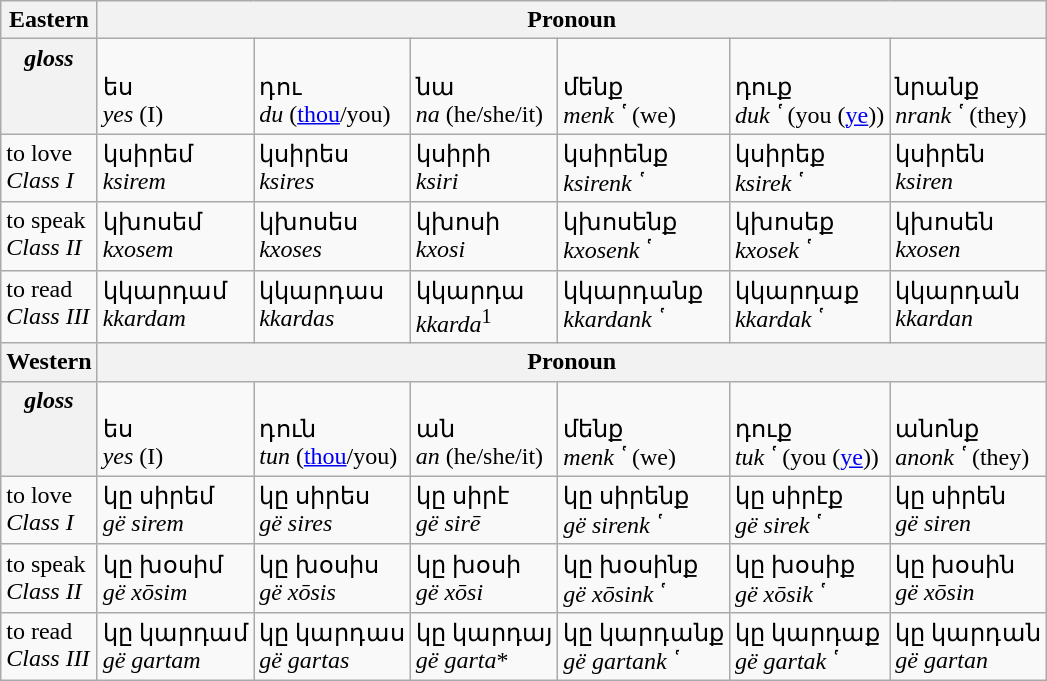<table class="wikitable">
<tr>
<th>Eastern</th>
<th colspan=6>Pronoun</th>
</tr>
<tr valign=top>
<th><em>gloss</em></th>
<td><br>ես<br><em>yes</em> (I)</td>
<td><br>դու<br><em>du</em> (<a href='#'>thou</a>/you)</td>
<td><br>նա<br><em>na</em> (he/she/it)</td>
<td><br>մենք<br><em>menk῾</em> (we)</td>
<td><br>դուք<br><em>duk῾</em> (you (<a href='#'>ye</a>))</td>
<td><br>նրանք<br><em>nrank῾</em> (they)</td>
</tr>
<tr valign=top>
<td>to love<br><em>Class I</em></td>
<td>կսիրեմ<br><em>ksirem</em></td>
<td>կսիրես<br><em>ksires</em></td>
<td>կսիրի<br><em>ksiri</em></td>
<td>կսիրենք<br><em>ksirenk῾</em></td>
<td>կսիրեք<br><em>ksirek῾</em></td>
<td>կսիրեն<br><em>ksiren</em></td>
</tr>
<tr valign=top>
<td>to speak<br><em>Class II</em></td>
<td>կխոսեմ<br><em>kxosem</em></td>
<td>կխոսես<br><em>kxoses</em></td>
<td>կխոսի<br><em>kxosi</em></td>
<td>կխոսենք<br><em>kxosenk῾</em></td>
<td>կխոսեք<br><em>kxosek῾</em></td>
<td>կխոսեն<br><em>kxosen</em></td>
</tr>
<tr valign=top>
<td>to read<br><em>Class III</em></td>
<td>կկարդամ<br><em>kkardam</em></td>
<td>կկարդաս<br><em>kkardas</em></td>
<td>կկարդա<br><em>kkarda</em><sup>1</sup></td>
<td>կկարդանք<br><em>kkardank῾</em></td>
<td>կկարդաք<br><em>kkardak῾</em></td>
<td>կկարդան<br><em>kkardan</em></td>
</tr>
<tr valign=top>
<th>Western</th>
<th colspan=6>Pronoun</th>
</tr>
<tr valign=top>
<th><em>gloss</em></th>
<td><br>ես<br><em>yes</em> (I)</td>
<td><br>դուն<br><em>tun</em> (<a href='#'>thou</a>/you)</td>
<td><br>ան<br><em>an</em> (he/she/it)</td>
<td><br>մենք<br><em>menk῾</em> (we)</td>
<td><br>դուք<br><em>tuk῾</em> (you (<a href='#'>ye</a>))</td>
<td><br>անոնք<br><em>anonk῾</em> (they)</td>
</tr>
<tr valign=top>
<td>to love<br><em>Class I</em></td>
<td>կը սիրեմ<br><em>gë sirem</em></td>
<td>կը սիրես<br><em>gë sires</em></td>
<td>կը սիրէ<br><em>gë sirē</em></td>
<td>կը սիրենք<br><em>gë sirenk῾</em></td>
<td>կը սիրէք<br><em>gë sirek῾</em></td>
<td>կը սիրեն<br><em>gë siren</em></td>
</tr>
<tr valign=top>
<td>to speak<br><em>Class II</em></td>
<td>կը խօսիմ<br><em>gë xōsim</em></td>
<td>կը խօսիս<br><em>gë xōsis</em></td>
<td>կը խօսի<br><em>gë xōsi</em></td>
<td>կը խօսինք<br><em>gë xōsink῾</em></td>
<td>կը խօսիք<br><em>gë xōsik῾</em></td>
<td>կը խօսին<br><em>gë xōsin</em></td>
</tr>
<tr valign=top>
<td>to read<br><em>Class III</em></td>
<td>կը կարդամ<br><em>gë gartam</em></td>
<td>կը կարդաս<br><em>gë gartas</em></td>
<td>կը կարդայ<br><em>gë garta</em>*</td>
<td>կը կարդանք<br><em>gë gartank῾</em></td>
<td>կը կարդաք<br><em>gë gartak῾</em></td>
<td>կը կարդան<br><em>gë gartan</em></td>
</tr>
</table>
